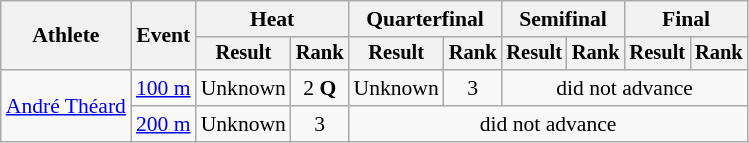<table class="wikitable" style="font-size:90%">
<tr>
<th rowspan=2>Athlete</th>
<th rowspan=2>Event</th>
<th colspan=2>Heat</th>
<th colspan=2>Quarterfinal</th>
<th colspan=2>Semifinal</th>
<th colspan=2>Final</th>
</tr>
<tr style="font-size:95%">
<th>Result</th>
<th>Rank</th>
<th>Result</th>
<th>Rank</th>
<th>Result</th>
<th>Rank</th>
<th>Result</th>
<th>Rank</th>
</tr>
<tr align=center>
<td align=left rowspan=2><a href='#'>André Théard</a></td>
<td align=left><a href='#'>100 m</a></td>
<td>Unknown</td>
<td>2 <strong>Q</strong></td>
<td>Unknown</td>
<td>3</td>
<td colspan=4>did not advance</td>
</tr>
<tr align=center>
<td align=left><a href='#'>200 m</a></td>
<td>Unknown</td>
<td>3</td>
<td colspan=6>did not advance</td>
</tr>
</table>
